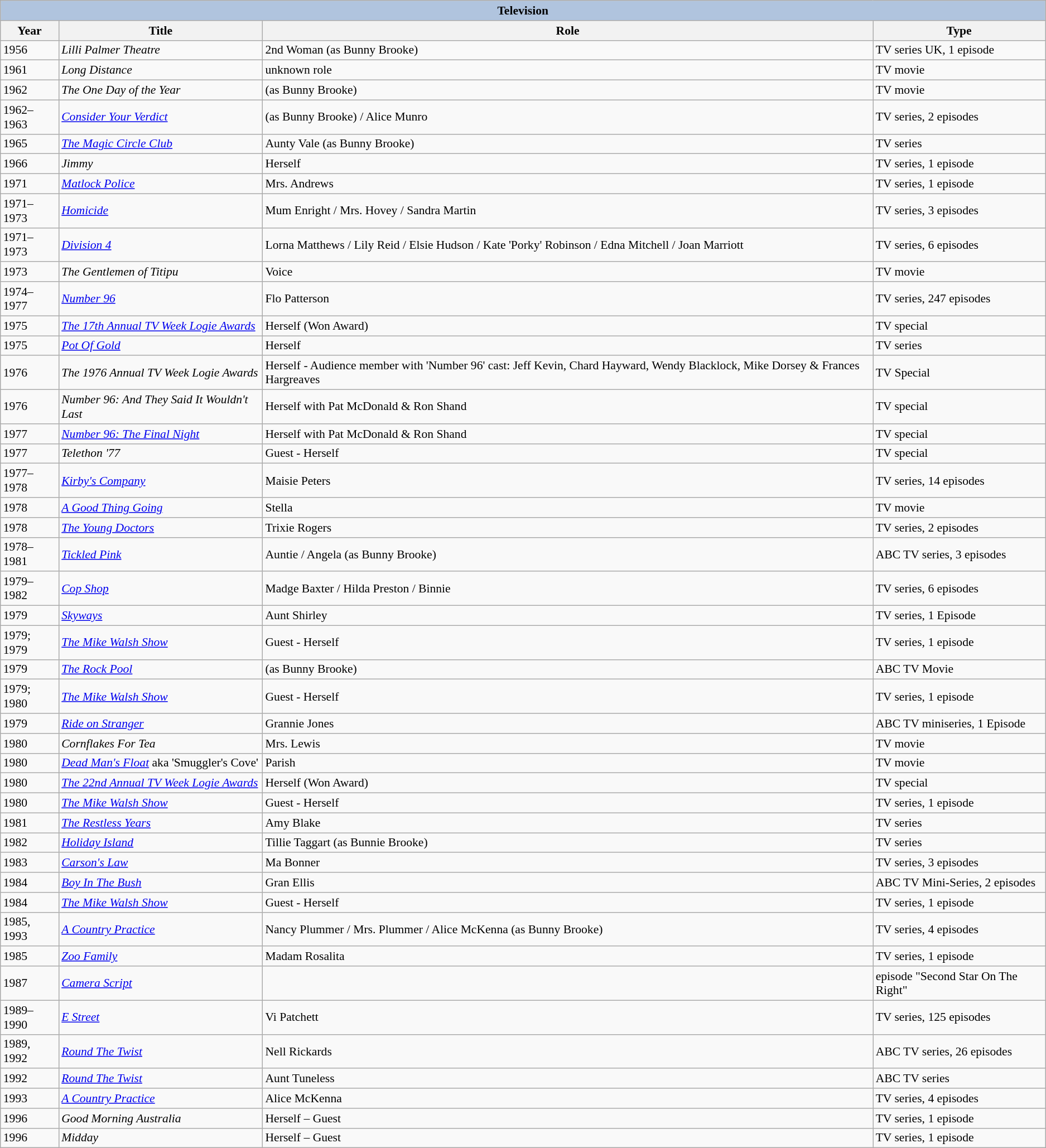<table class="wikitable" style="font-size: 90%;">
<tr>
<th colspan="4" style="background: LightSteelBlue;">Television</th>
</tr>
<tr>
<th>Year</th>
<th>Title</th>
<th>Role</th>
<th>Type</th>
</tr>
<tr>
<td>1956</td>
<td><em>Lilli Palmer Theatre</em></td>
<td>2nd Woman (as Bunny Brooke)</td>
<td>TV series UK, 1 episode</td>
</tr>
<tr>
<td>1961</td>
<td><em>Long Distance</em></td>
<td>unknown role</td>
<td>TV movie</td>
</tr>
<tr>
<td>1962</td>
<td><em>The One Day of the Year</em></td>
<td>(as Bunny Brooke)</td>
<td>TV movie</td>
</tr>
<tr>
<td>1962–1963</td>
<td><em><a href='#'>Consider Your Verdict</a></em></td>
<td>(as Bunny Brooke) / Alice Munro</td>
<td>TV series, 2 episodes</td>
</tr>
<tr>
<td>1965</td>
<td><em><a href='#'>The Magic Circle Club</a></em></td>
<td>Aunty Vale (as Bunny Brooke)</td>
<td>TV series</td>
</tr>
<tr>
<td>1966</td>
<td><em>Jimmy</em></td>
<td>Herself</td>
<td>TV series, 1 episode</td>
</tr>
<tr>
<td>1971</td>
<td><em><a href='#'>Matlock Police</a></em></td>
<td>Mrs. Andrews</td>
<td>TV series, 1 episode</td>
</tr>
<tr>
<td>1971–1973</td>
<td><em><a href='#'>Homicide</a></em></td>
<td>Mum Enright / Mrs. Hovey / Sandra Martin</td>
<td>TV series, 3 episodes</td>
</tr>
<tr>
<td>1971–1973</td>
<td><em><a href='#'>Division 4</a></em></td>
<td>Lorna Matthews / Lily Reid / Elsie Hudson / Kate 'Porky' Robinson / Edna Mitchell / Joan Marriott</td>
<td>TV series, 6 episodes</td>
</tr>
<tr>
<td>1973</td>
<td><em>The Gentlemen of Titipu</em></td>
<td>Voice</td>
<td>TV movie</td>
</tr>
<tr>
<td>1974–1977</td>
<td><em><a href='#'>Number 96</a></em></td>
<td>Flo Patterson</td>
<td>TV series, 247 episodes</td>
</tr>
<tr>
<td>1975</td>
<td><em><a href='#'>The 17th Annual TV Week Logie Awards</a></em></td>
<td>Herself (Won Award)</td>
<td>TV special</td>
</tr>
<tr>
<td>1975</td>
<td><em><a href='#'>Pot Of Gold</a></em></td>
<td>Herself</td>
<td>TV series</td>
</tr>
<tr>
<td>1976</td>
<td><em>The 1976 Annual TV Week Logie Awards</em></td>
<td>Herself - Audience member with 'Number 96' cast: Jeff Kevin, Chard Hayward, Wendy Blacklock, Mike Dorsey & Frances Hargreaves</td>
<td>TV Special</td>
</tr>
<tr>
<td>1976</td>
<td><em>Number 96: And They Said It Wouldn't Last</em></td>
<td>Herself with Pat McDonald & Ron Shand</td>
<td>TV special</td>
</tr>
<tr>
<td>1977</td>
<td><em><a href='#'>Number 96: The Final Night</a></em></td>
<td>Herself with Pat McDonald & Ron Shand</td>
<td>TV special</td>
</tr>
<tr>
<td>1977</td>
<td><em>Telethon '77</em></td>
<td>Guest - Herself</td>
<td>TV special</td>
</tr>
<tr>
<td>1977–1978</td>
<td><em><a href='#'>Kirby's Company</a></em></td>
<td>Maisie Peters</td>
<td>TV series, 14 episodes</td>
</tr>
<tr>
<td>1978</td>
<td><em><a href='#'>A Good Thing Going</a></em></td>
<td>Stella</td>
<td>TV movie</td>
</tr>
<tr>
<td>1978</td>
<td><em><a href='#'>The Young Doctors</a></em></td>
<td>Trixie Rogers</td>
<td>TV series, 2 episodes</td>
</tr>
<tr>
<td>1978–1981</td>
<td><em><a href='#'>Tickled Pink</a></em></td>
<td>Auntie / Angela (as Bunny Brooke)</td>
<td>ABC TV series, 3 episodes</td>
</tr>
<tr>
<td>1979–1982</td>
<td><em><a href='#'>Cop Shop</a></em></td>
<td>Madge Baxter / Hilda Preston / Binnie</td>
<td>TV series, 6 episodes</td>
</tr>
<tr>
<td>1979</td>
<td><em><a href='#'>Skyways</a></em></td>
<td>Aunt Shirley</td>
<td>TV series, 1 Episode</td>
</tr>
<tr>
<td>1979; 1979</td>
<td><em><a href='#'>The Mike Walsh Show</a></em></td>
<td>Guest - Herself</td>
<td>TV series, 1 episode</td>
</tr>
<tr>
<td>1979</td>
<td><em><a href='#'>The Rock Pool</a></em></td>
<td>(as Bunny Brooke)</td>
<td>ABC TV Movie</td>
</tr>
<tr>
<td>1979; 1980</td>
<td><em><a href='#'>The Mike Walsh Show</a></em></td>
<td>Guest - Herself</td>
<td>TV series, 1 episode</td>
</tr>
<tr>
<td>1979</td>
<td><em><a href='#'>Ride on Stranger</a></em></td>
<td>Grannie Jones</td>
<td>ABC TV miniseries, 1 Episode</td>
</tr>
<tr>
<td>1980</td>
<td><em>Cornflakes For Tea</em></td>
<td>Mrs. Lewis</td>
<td>TV movie</td>
</tr>
<tr>
<td>1980</td>
<td><em><a href='#'>Dead Man's Float</a></em> aka 'Smuggler's Cove'</td>
<td>Parish</td>
<td>TV movie</td>
</tr>
<tr>
<td>1980</td>
<td><em><a href='#'>The 22nd Annual TV Week Logie Awards</a></em></td>
<td>Herself (Won Award)</td>
<td>TV special</td>
</tr>
<tr>
<td>1980</td>
<td><em><a href='#'>The Mike Walsh Show</a></em></td>
<td>Guest - Herself</td>
<td>TV series, 1 episode</td>
</tr>
<tr>
<td>1981</td>
<td><em><a href='#'>The Restless Years</a></em></td>
<td>Amy Blake</td>
<td>TV series</td>
</tr>
<tr>
<td>1982</td>
<td><em><a href='#'>Holiday Island</a></em></td>
<td>Tillie Taggart (as Bunnie Brooke)</td>
<td>TV series</td>
</tr>
<tr>
<td>1983</td>
<td><em><a href='#'>Carson's Law</a></em></td>
<td>Ma Bonner</td>
<td>TV series, 3 episodes</td>
</tr>
<tr>
<td>1984</td>
<td><em><a href='#'>Boy In The Bush</a></em></td>
<td>Gran Ellis</td>
<td>ABC TV Mini-Series, 2 episodes</td>
</tr>
<tr>
<td>1984</td>
<td><em><a href='#'>The Mike Walsh Show</a></em></td>
<td>Guest - Herself</td>
<td>TV series, 1 episode</td>
</tr>
<tr>
<td>1985, 1993</td>
<td><em><a href='#'>A Country Practice</a></em></td>
<td>Nancy Plummer / Mrs. Plummer / Alice McKenna (as Bunny Brooke)</td>
<td>TV series, 4 episodes</td>
</tr>
<tr>
<td>1985</td>
<td><em><a href='#'>Zoo Family</a></em></td>
<td>Madam Rosalita</td>
<td>TV series, 1 episode</td>
</tr>
<tr>
<td>1987</td>
<td><em><a href='#'>Camera Script</a></em></td>
<td></td>
<td>episode "Second Star On The Right"</td>
</tr>
<tr>
<td>1989–1990</td>
<td><em><a href='#'>E Street</a></em></td>
<td>Vi Patchett</td>
<td>TV series, 125 episodes</td>
</tr>
<tr>
<td>1989, 1992</td>
<td><em><a href='#'>Round The Twist</a></em></td>
<td>Nell Rickards</td>
<td>ABC TV series, 26 episodes</td>
</tr>
<tr>
<td>1992</td>
<td><em><a href='#'>Round The Twist</a></em></td>
<td>Aunt Tuneless</td>
<td>ABC TV series</td>
</tr>
<tr>
<td>1993</td>
<td><em><a href='#'>A Country Practice</a></em></td>
<td>Alice McKenna</td>
<td>TV series, 4 episodes</td>
</tr>
<tr>
<td>1996</td>
<td><em>Good Morning Australia</em></td>
<td>Herself – Guest</td>
<td>TV series, 1 episode</td>
</tr>
<tr>
<td>1996</td>
<td><em>Midday</em></td>
<td>Herself – Guest</td>
<td>TV series, 1 episode</td>
</tr>
</table>
